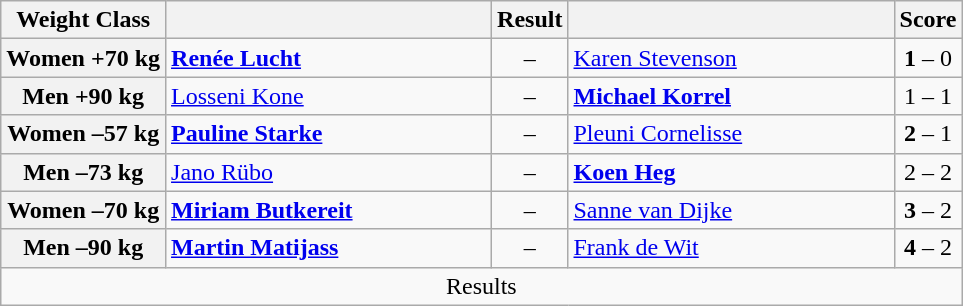<table class="wikitable">
<tr>
<th>Weight Class</th>
<th style="width:210px;"></th>
<th>Result</th>
<th style="width:210px;"></th>
<th>Score</th>
</tr>
<tr>
<th>Women +70 kg</th>
<td><strong><a href='#'>Renée Lucht</a></strong></td>
<td align=center><strong></strong> – </td>
<td><a href='#'>Karen Stevenson</a></td>
<td align=center><strong>1</strong> – 0</td>
</tr>
<tr>
<th>Men +90 kg</th>
<td><a href='#'>Losseni Kone</a></td>
<td align=center> – <strong></strong></td>
<td><strong><a href='#'>Michael Korrel</a></strong></td>
<td align=center>1 – 1</td>
</tr>
<tr>
<th>Women –57 kg</th>
<td><strong><a href='#'>Pauline Starke</a></strong></td>
<td align=center><strong></strong> – </td>
<td><a href='#'>Pleuni Cornelisse</a></td>
<td align=center><strong>2</strong> – 1</td>
</tr>
<tr>
<th>Men –73 kg</th>
<td><a href='#'>Jano Rübo</a></td>
<td align=center> – <strong></strong></td>
<td><strong><a href='#'>Koen Heg</a></strong></td>
<td align=center>2 – 2</td>
</tr>
<tr>
<th>Women –70 kg</th>
<td><strong><a href='#'>Miriam Butkereit</a></strong></td>
<td align=center><strong></strong> – </td>
<td><a href='#'>Sanne van Dijke</a></td>
<td align=center><strong>3</strong> – 2</td>
</tr>
<tr>
<th>Men –90 kg</th>
<td><strong><a href='#'>Martin Matijass</a></strong></td>
<td align=center><strong></strong> – </td>
<td><a href='#'>Frank de Wit</a></td>
<td align=center><strong>4</strong> – 2</td>
</tr>
<tr>
<td align=center colspan=5>Results</td>
</tr>
</table>
